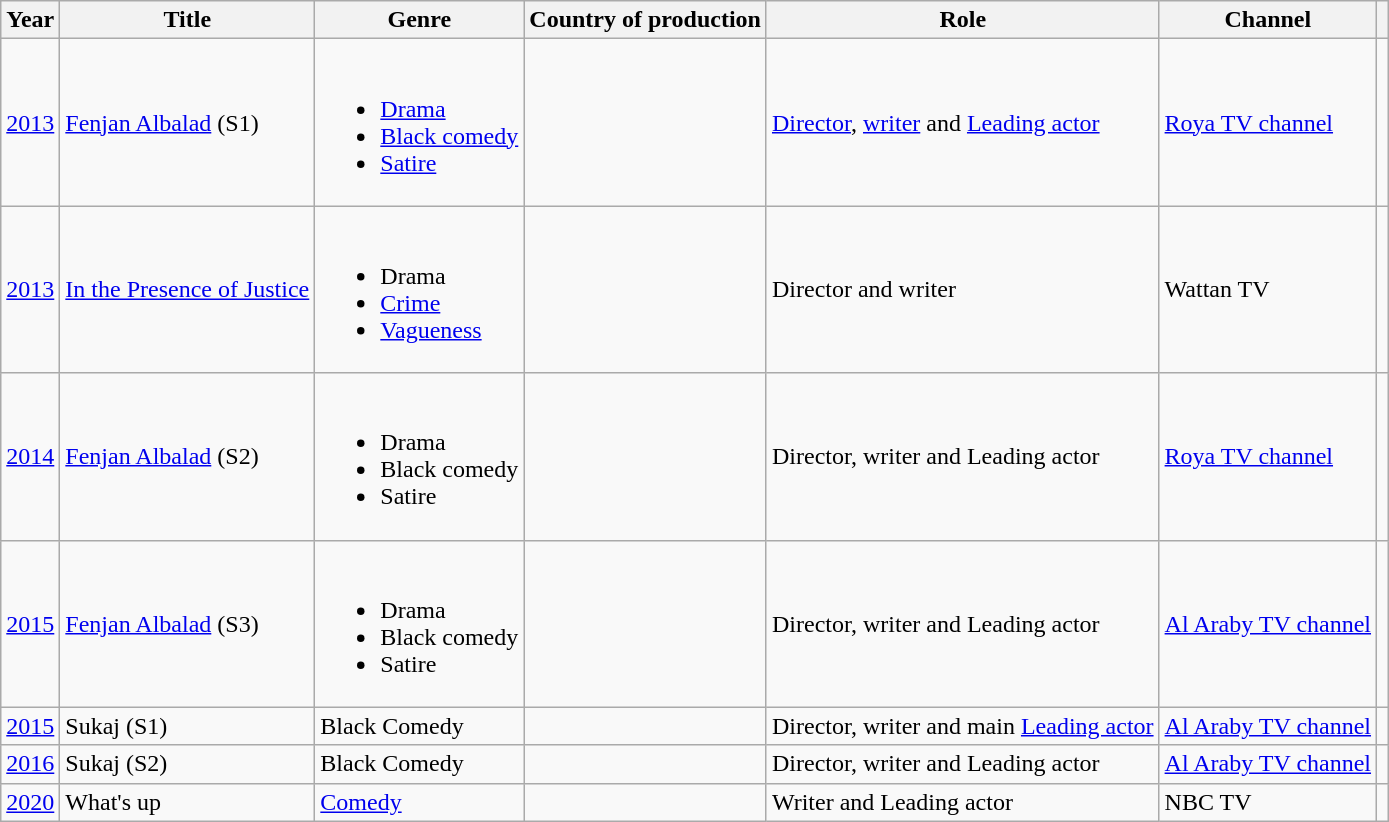<table class="wikitable">
<tr>
<th>Year</th>
<th>Title</th>
<th>Genre</th>
<th>Country of production</th>
<th>Role</th>
<th>Channel</th>
<th></th>
</tr>
<tr>
<td><a href='#'>2013</a></td>
<td><a href='#'>Fenjan Albalad</a> (S1)</td>
<td><br><ul><li><a href='#'>Drama</a></li><li><a href='#'>Black comedy</a></li><li><a href='#'>Satire</a></li></ul></td>
<td></td>
<td><a href='#'>Director</a>, <a href='#'>writer</a> and <a href='#'>Leading actor</a></td>
<td><a href='#'>Roya TV channel</a></td>
<td></td>
</tr>
<tr>
<td><a href='#'>2013</a></td>
<td><a href='#'>In the Presence of Justice</a></td>
<td><br><ul><li>Drama</li><li><a href='#'>Crime</a></li><li><a href='#'>Vagueness</a></li></ul></td>
<td></td>
<td>Director and writer</td>
<td>Wattan TV</td>
<td></td>
</tr>
<tr>
<td><a href='#'>2014</a></td>
<td><a href='#'>Fenjan Albalad</a> (S2)</td>
<td><br><ul><li>Drama</li><li>Black comedy</li><li>Satire</li></ul></td>
<td></td>
<td>Director, writer and Leading actor</td>
<td><a href='#'>Roya TV channel</a></td>
<td></td>
</tr>
<tr>
<td><a href='#'>2015</a></td>
<td><a href='#'>Fenjan Albalad</a> (S3)</td>
<td><br><ul><li>Drama</li><li>Black comedy</li><li>Satire</li></ul></td>
<td></td>
<td>Director, writer and Leading actor</td>
<td><a href='#'>Al Araby TV channel</a></td>
<td></td>
</tr>
<tr>
<td><a href='#'>2015</a></td>
<td>Sukaj (S1)</td>
<td>Black Comedy</td>
<td></td>
<td>Director, writer and main <a href='#'>Leading actor</a></td>
<td><a href='#'>Al Araby TV channel</a></td>
<td></td>
</tr>
<tr>
<td><a href='#'>2016</a></td>
<td>Sukaj (S2)</td>
<td>Black Comedy</td>
<td></td>
<td>Director, writer and Leading actor</td>
<td><a href='#'>Al Araby TV channel</a></td>
<td></td>
</tr>
<tr>
<td><a href='#'>2020</a></td>
<td>What's up</td>
<td><a href='#'>Comedy</a></td>
<td></td>
<td>Writer and Leading actor</td>
<td>NBC TV</td>
<td></td>
</tr>
</table>
